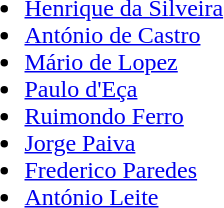<table>
<tr>
<td><br><ul><li><a href='#'>Henrique da Silveira</a></li><li><a href='#'>António de Castro</a></li><li><a href='#'>Mário de Lopez</a></li><li><a href='#'>Paulo d'Eça</a></li><li><a href='#'>Ruimondo Ferro</a></li><li><a href='#'>Jorge Paiva</a></li><li><a href='#'>Frederico Paredes</a></li><li><a href='#'>António Leite</a></li></ul></td>
</tr>
</table>
